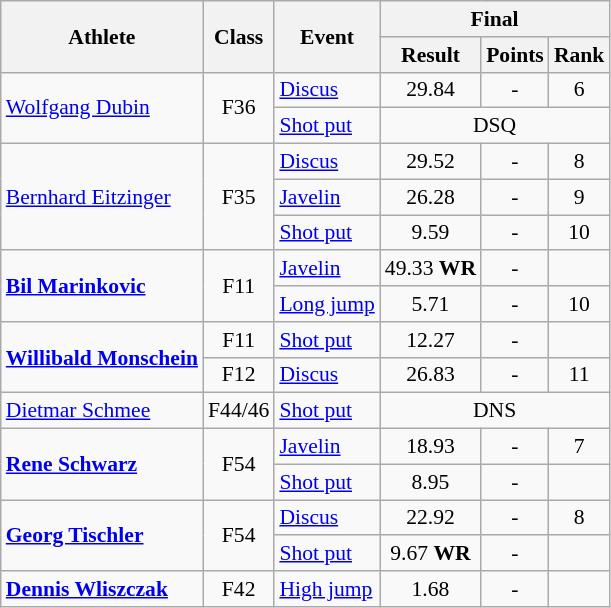<table class=wikitable style="font-size:90%">
<tr>
<th rowspan="2">Athlete</th>
<th rowspan="2">Class</th>
<th rowspan="2">Event</th>
<th colspan="3">Final</th>
</tr>
<tr>
<th>Result</th>
<th>Points</th>
<th>Rank</th>
</tr>
<tr>
<td rowspan="2"><a href='#'>Wolfgang Dubin</a></td>
<td rowspan="2" style="text-align:center;">F36</td>
<td><a href='#'>Discus</a></td>
<td style="text-align:center;">29.84</td>
<td style="text-align:center;">-</td>
<td style="text-align:center;">6</td>
</tr>
<tr>
<td><a href='#'>Shot put</a></td>
<td style="text-align:center;" colspan="3">DSQ</td>
</tr>
<tr>
<td rowspan="3"><a href='#'>Bernhard Eitzinger</a></td>
<td rowspan="3" style="text-align:center;">F35</td>
<td><a href='#'>Discus</a></td>
<td style="text-align:center;">29.52</td>
<td style="text-align:center;">-</td>
<td style="text-align:center;">8</td>
</tr>
<tr>
<td><a href='#'>Javelin</a></td>
<td style="text-align:center;">26.28</td>
<td style="text-align:center;">-</td>
<td style="text-align:center;">9</td>
</tr>
<tr>
<td><a href='#'>Shot put</a></td>
<td style="text-align:center;">9.59</td>
<td style="text-align:center;">-</td>
<td style="text-align:center;">10</td>
</tr>
<tr>
<td rowspan="2"><strong><a href='#'>Bil Marinkovic</a></strong></td>
<td rowspan="2" style="text-align:center;">F11</td>
<td><a href='#'>Javelin</a></td>
<td style="text-align:center;">49.33 <strong>WR</strong></td>
<td style="text-align:center;">-</td>
<td style="text-align:center;"></td>
</tr>
<tr>
<td><a href='#'>Long jump</a></td>
<td style="text-align:center;">5.71</td>
<td style="text-align:center;">-</td>
<td style="text-align:center;">10</td>
</tr>
<tr>
<td rowspan="2"><strong><a href='#'>Willibald Monschein</a></strong></td>
<td style="text-align:center;">F11</td>
<td><a href='#'>Shot put</a></td>
<td style="text-align:center;">12.27</td>
<td style="text-align:center;">-</td>
<td style="text-align:center;"></td>
</tr>
<tr>
<td style="text-align:center;">F12</td>
<td><a href='#'>Discus</a></td>
<td style="text-align:center;">26.83</td>
<td style="text-align:center;">-</td>
<td style="text-align:center;">11</td>
</tr>
<tr>
<td><a href='#'>Dietmar Schmee</a></td>
<td style="text-align:center;">F44/46</td>
<td><a href='#'>Shot put</a></td>
<td style="text-align:center;" colspan="3">DNS</td>
</tr>
<tr>
<td rowspan="2"><strong><a href='#'>Rene Schwarz</a></strong></td>
<td rowspan="2" style="text-align:center;">F54</td>
<td><a href='#'>Javelin</a></td>
<td style="text-align:center;">18.93</td>
<td style="text-align:center;">-</td>
<td style="text-align:center;">7</td>
</tr>
<tr>
<td><a href='#'>Shot put</a></td>
<td style="text-align:center;">8.95</td>
<td style="text-align:center;">-</td>
<td style="text-align:center;"></td>
</tr>
<tr>
<td rowspan="2"><strong><a href='#'>Georg Tischler</a></strong></td>
<td rowspan="2" style="text-align:center;">F54</td>
<td><a href='#'>Discus</a></td>
<td style="text-align:center;">22.92</td>
<td style="text-align:center;">-</td>
<td style="text-align:center;">8</td>
</tr>
<tr>
<td><a href='#'>Shot put</a></td>
<td style="text-align:center;">9.67 <strong>WR</strong></td>
<td style="text-align:center;">-</td>
<td style="text-align:center;"></td>
</tr>
<tr>
<td><strong><a href='#'>Dennis Wliszczak</a></strong></td>
<td style="text-align:center;">F42</td>
<td><a href='#'>High jump</a></td>
<td style="text-align:center;">1.68</td>
<td style="text-align:center;">-</td>
<td style="text-align:center;"></td>
</tr>
</table>
